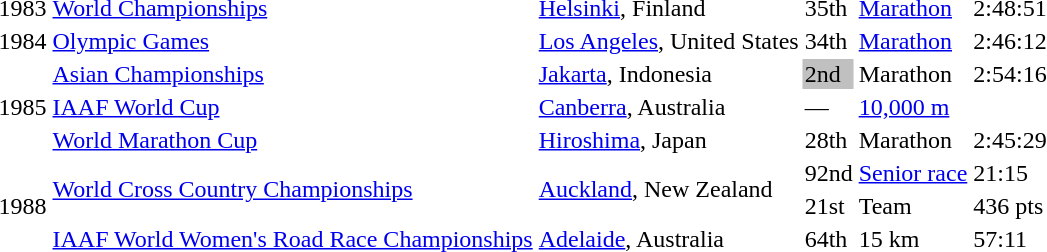<table>
<tr>
<td>1983</td>
<td><a href='#'>World Championships</a></td>
<td><a href='#'>Helsinki</a>, Finland</td>
<td>35th</td>
<td><a href='#'>Marathon</a></td>
<td>2:48:51</td>
</tr>
<tr>
<td>1984</td>
<td><a href='#'>Olympic Games</a></td>
<td><a href='#'>Los Angeles</a>, United States</td>
<td>34th</td>
<td><a href='#'>Marathon</a></td>
<td>2:46:12</td>
</tr>
<tr>
<td rowspan=3>1985</td>
<td><a href='#'>Asian Championships</a></td>
<td><a href='#'>Jakarta</a>, Indonesia</td>
<td bgcolor=silver>2nd</td>
<td>Marathon</td>
<td>2:54:16</td>
</tr>
<tr>
<td><a href='#'>IAAF World Cup</a></td>
<td><a href='#'>Canberra</a>, Australia</td>
<td>—</td>
<td><a href='#'>10,000 m</a></td>
<td></td>
</tr>
<tr>
<td><a href='#'>World Marathon Cup</a></td>
<td><a href='#'>Hiroshima</a>, Japan</td>
<td>28th</td>
<td>Marathon</td>
<td>2:45:29</td>
</tr>
<tr>
<td rowspan=3>1988</td>
<td rowspan=2><a href='#'>World Cross Country Championships</a></td>
<td rowspan=2><a href='#'>Auckland</a>, New Zealand</td>
<td>92nd</td>
<td><a href='#'>Senior race</a></td>
<td>21:15</td>
</tr>
<tr>
<td>21st</td>
<td>Team</td>
<td>436 pts</td>
</tr>
<tr>
<td><a href='#'>IAAF World Women's Road Race Championships</a></td>
<td><a href='#'>Adelaide</a>, Australia</td>
<td>64th</td>
<td>15 km</td>
<td>57:11</td>
</tr>
</table>
